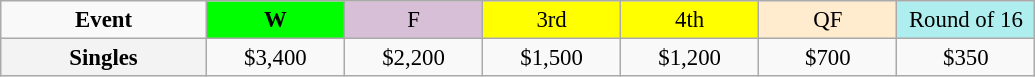<table class=wikitable style=font-size:95%;text-align:center>
<tr>
<td style="width:130px"><strong>Event</strong></td>
<td style="width:85px; background:lime"><strong>W</strong></td>
<td style="width:85px; background:thistle">F</td>
<td style="width:85px; background:#ffff00">3rd</td>
<td style="width:85px; background:#ffff00">4th</td>
<td style="width:85px; background:#ffebcd">QF</td>
<td style="width:85px; background:#afeeee">Round of 16</td>
</tr>
<tr>
<th style=background:#f3f3f3>Singles </th>
<td>$3,400</td>
<td>$2,200</td>
<td>$1,500</td>
<td>$1,200</td>
<td>$700</td>
<td>$350</td>
</tr>
</table>
